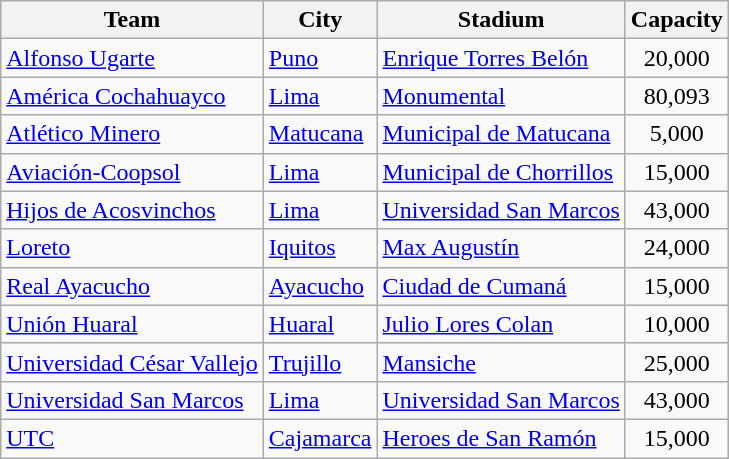<table class="wikitable sortable">
<tr>
<th>Team</th>
<th>City</th>
<th>Stadium</th>
<th>Capacity</th>
</tr>
<tr>
<td><a href='#'>Alfonso Ugarte</a></td>
<td><a href='#'>Puno</a></td>
<td><a href='#'>Enrique Torres Belón</a></td>
<td align="center">20,000</td>
</tr>
<tr>
<td><a href='#'>América Cochahuayco</a></td>
<td><a href='#'>Lima</a></td>
<td><a href='#'>Monumental</a></td>
<td align="center">80,093</td>
</tr>
<tr>
<td><a href='#'>Atlético Minero</a></td>
<td><a href='#'>Matucana</a></td>
<td><a href='#'>Municipal de Matucana</a></td>
<td align="center">5,000</td>
</tr>
<tr>
<td><a href='#'>Aviación-Coopsol</a></td>
<td><a href='#'>Lima</a></td>
<td><a href='#'>Municipal de Chorrillos</a></td>
<td align="center">15,000</td>
</tr>
<tr>
<td><a href='#'>Hijos de Acosvinchos</a></td>
<td><a href='#'>Lima</a></td>
<td><a href='#'>Universidad San Marcos</a></td>
<td align="center">43,000</td>
</tr>
<tr>
<td><a href='#'>Loreto</a></td>
<td><a href='#'>Iquitos</a></td>
<td><a href='#'>Max Augustín</a></td>
<td align="center">24,000</td>
</tr>
<tr>
<td><a href='#'>Real Ayacucho</a></td>
<td><a href='#'>Ayacucho</a></td>
<td><a href='#'>Ciudad de Cumaná</a></td>
<td align="center">15,000</td>
</tr>
<tr>
<td><a href='#'>Unión Huaral</a></td>
<td><a href='#'>Huaral</a></td>
<td><a href='#'>Julio Lores Colan</a></td>
<td align="center">10,000</td>
</tr>
<tr>
<td><a href='#'>Universidad César Vallejo</a></td>
<td><a href='#'>Trujillo</a></td>
<td><a href='#'>Mansiche</a></td>
<td align="center">25,000</td>
</tr>
<tr>
<td><a href='#'>Universidad San Marcos</a></td>
<td><a href='#'>Lima</a></td>
<td><a href='#'>Universidad San Marcos</a></td>
<td align="center">43,000</td>
</tr>
<tr>
<td><a href='#'>UTC</a></td>
<td><a href='#'>Cajamarca</a></td>
<td><a href='#'>Heroes de San Ramón</a></td>
<td align="center">15,000</td>
</tr>
</table>
